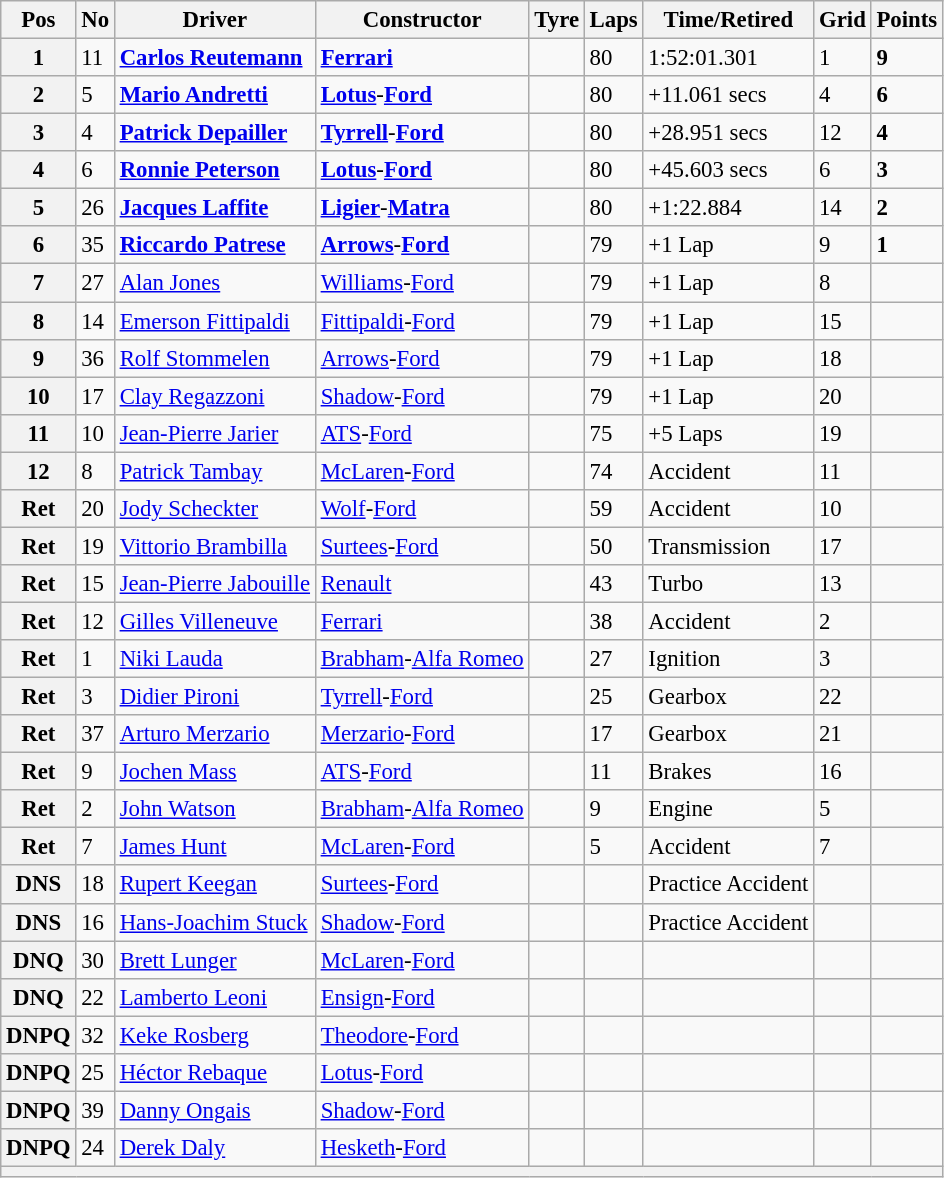<table class="wikitable" style="font-size: 95%;">
<tr>
<th>Pos</th>
<th>No</th>
<th>Driver</th>
<th>Constructor</th>
<th>Tyre</th>
<th>Laps</th>
<th>Time/Retired</th>
<th>Grid</th>
<th>Points</th>
</tr>
<tr>
<th>1</th>
<td>11</td>
<td> <strong><a href='#'>Carlos Reutemann</a></strong></td>
<td><strong><a href='#'>Ferrari</a></strong></td>
<td></td>
<td>80</td>
<td>1:52:01.301</td>
<td>1</td>
<td><strong>9</strong></td>
</tr>
<tr>
<th>2</th>
<td>5</td>
<td> <strong><a href='#'>Mario Andretti</a></strong></td>
<td><strong><a href='#'>Lotus</a></strong>-<strong><a href='#'>Ford</a></strong></td>
<td></td>
<td>80</td>
<td>+11.061 secs</td>
<td>4</td>
<td><strong>6</strong></td>
</tr>
<tr>
<th>3</th>
<td>4</td>
<td> <strong><a href='#'>Patrick Depailler</a></strong></td>
<td><strong><a href='#'>Tyrrell</a></strong>-<strong><a href='#'>Ford</a></strong></td>
<td></td>
<td>80</td>
<td>+28.951 secs</td>
<td>12</td>
<td><strong>4</strong></td>
</tr>
<tr>
<th>4</th>
<td>6</td>
<td> <strong><a href='#'>Ronnie Peterson</a></strong></td>
<td><strong><a href='#'>Lotus</a></strong>-<strong><a href='#'>Ford</a></strong></td>
<td></td>
<td>80</td>
<td>+45.603 secs</td>
<td>6</td>
<td><strong>3</strong></td>
</tr>
<tr>
<th>5</th>
<td>26</td>
<td> <strong><a href='#'>Jacques Laffite</a></strong></td>
<td><strong><a href='#'>Ligier</a></strong>-<strong><a href='#'>Matra</a></strong></td>
<td></td>
<td>80</td>
<td>+1:22.884</td>
<td>14</td>
<td><strong>2</strong></td>
</tr>
<tr>
<th>6</th>
<td>35</td>
<td> <strong><a href='#'>Riccardo Patrese</a></strong></td>
<td><strong><a href='#'>Arrows</a></strong>-<strong><a href='#'>Ford</a></strong></td>
<td></td>
<td>79</td>
<td>+1 Lap</td>
<td>9</td>
<td><strong>1</strong></td>
</tr>
<tr>
<th>7</th>
<td>27</td>
<td> <a href='#'>Alan Jones</a></td>
<td><a href='#'>Williams</a>-<a href='#'>Ford</a></td>
<td></td>
<td>79</td>
<td>+1 Lap</td>
<td>8</td>
<td></td>
</tr>
<tr>
<th>8</th>
<td>14</td>
<td> <a href='#'>Emerson Fittipaldi</a></td>
<td><a href='#'>Fittipaldi</a>-<a href='#'>Ford</a></td>
<td></td>
<td>79</td>
<td>+1 Lap</td>
<td>15</td>
<td></td>
</tr>
<tr>
<th>9</th>
<td>36</td>
<td> <a href='#'>Rolf Stommelen</a></td>
<td><a href='#'>Arrows</a>-<a href='#'>Ford</a></td>
<td></td>
<td>79</td>
<td>+1 Lap</td>
<td>18</td>
<td></td>
</tr>
<tr>
<th>10</th>
<td>17</td>
<td> <a href='#'>Clay Regazzoni</a></td>
<td><a href='#'>Shadow</a>-<a href='#'>Ford</a></td>
<td></td>
<td>79</td>
<td>+1 Lap</td>
<td>20</td>
<td></td>
</tr>
<tr>
<th>11</th>
<td>10</td>
<td> <a href='#'>Jean-Pierre Jarier</a></td>
<td><a href='#'>ATS</a>-<a href='#'>Ford</a></td>
<td></td>
<td>75</td>
<td>+5 Laps</td>
<td>19</td>
<td></td>
</tr>
<tr>
<th>12</th>
<td>8</td>
<td> <a href='#'>Patrick Tambay</a></td>
<td><a href='#'>McLaren</a>-<a href='#'>Ford</a></td>
<td></td>
<td>74</td>
<td>Accident</td>
<td>11</td>
<td></td>
</tr>
<tr>
<th>Ret</th>
<td>20</td>
<td> <a href='#'>Jody Scheckter</a></td>
<td><a href='#'>Wolf</a>-<a href='#'>Ford</a></td>
<td></td>
<td>59</td>
<td>Accident</td>
<td>10</td>
<td></td>
</tr>
<tr>
<th>Ret</th>
<td>19</td>
<td> <a href='#'>Vittorio Brambilla</a></td>
<td><a href='#'>Surtees</a>-<a href='#'>Ford</a></td>
<td></td>
<td>50</td>
<td>Transmission</td>
<td>17</td>
<td></td>
</tr>
<tr>
<th>Ret</th>
<td>15</td>
<td> <a href='#'>Jean-Pierre Jabouille</a></td>
<td><a href='#'>Renault</a></td>
<td></td>
<td>43</td>
<td>Turbo</td>
<td>13</td>
<td></td>
</tr>
<tr>
<th>Ret</th>
<td>12</td>
<td> <a href='#'>Gilles Villeneuve</a></td>
<td><a href='#'>Ferrari</a></td>
<td></td>
<td>38</td>
<td>Accident</td>
<td>2</td>
<td></td>
</tr>
<tr>
<th>Ret</th>
<td>1</td>
<td> <a href='#'>Niki Lauda</a></td>
<td><a href='#'>Brabham</a>-<a href='#'>Alfa Romeo</a></td>
<td></td>
<td>27</td>
<td>Ignition</td>
<td>3</td>
<td></td>
</tr>
<tr>
<th>Ret</th>
<td>3</td>
<td> <a href='#'>Didier Pironi</a></td>
<td><a href='#'>Tyrrell</a>-<a href='#'>Ford</a></td>
<td></td>
<td>25</td>
<td>Gearbox</td>
<td>22</td>
<td></td>
</tr>
<tr>
<th>Ret</th>
<td>37</td>
<td> <a href='#'>Arturo Merzario</a></td>
<td><a href='#'>Merzario</a>-<a href='#'>Ford</a></td>
<td></td>
<td>17</td>
<td>Gearbox</td>
<td>21</td>
<td></td>
</tr>
<tr>
<th>Ret</th>
<td>9</td>
<td> <a href='#'>Jochen Mass</a></td>
<td><a href='#'>ATS</a>-<a href='#'>Ford</a></td>
<td></td>
<td>11</td>
<td>Brakes</td>
<td>16</td>
<td></td>
</tr>
<tr>
<th>Ret</th>
<td>2</td>
<td> <a href='#'>John Watson</a></td>
<td><a href='#'>Brabham</a>-<a href='#'>Alfa Romeo</a></td>
<td></td>
<td>9</td>
<td>Engine</td>
<td>5</td>
<td></td>
</tr>
<tr>
<th>Ret</th>
<td>7</td>
<td> <a href='#'>James Hunt</a></td>
<td><a href='#'>McLaren</a>-<a href='#'>Ford</a></td>
<td></td>
<td>5</td>
<td>Accident</td>
<td>7</td>
<td></td>
</tr>
<tr>
<th>DNS</th>
<td>18</td>
<td> <a href='#'>Rupert Keegan</a></td>
<td><a href='#'>Surtees</a>-<a href='#'>Ford</a></td>
<td></td>
<td></td>
<td>Practice Accident</td>
<td></td>
<td></td>
</tr>
<tr>
<th>DNS</th>
<td>16</td>
<td> <a href='#'>Hans-Joachim Stuck</a></td>
<td><a href='#'>Shadow</a>-<a href='#'>Ford</a></td>
<td></td>
<td></td>
<td>Practice Accident</td>
<td></td>
<td></td>
</tr>
<tr>
<th>DNQ</th>
<td>30</td>
<td> <a href='#'>Brett Lunger</a></td>
<td><a href='#'>McLaren</a>-<a href='#'>Ford</a></td>
<td></td>
<td></td>
<td></td>
<td></td>
<td></td>
</tr>
<tr>
<th>DNQ</th>
<td>22</td>
<td> <a href='#'>Lamberto Leoni</a></td>
<td><a href='#'>Ensign</a>-<a href='#'>Ford</a></td>
<td></td>
<td></td>
<td></td>
<td></td>
<td></td>
</tr>
<tr>
<th>DNPQ</th>
<td>32</td>
<td> <a href='#'>Keke Rosberg</a></td>
<td><a href='#'>Theodore</a>-<a href='#'>Ford</a></td>
<td></td>
<td></td>
<td></td>
<td></td>
<td></td>
</tr>
<tr>
<th>DNPQ</th>
<td>25</td>
<td> <a href='#'>Héctor Rebaque</a></td>
<td><a href='#'>Lotus</a>-<a href='#'>Ford</a></td>
<td></td>
<td></td>
<td></td>
<td></td>
<td></td>
</tr>
<tr>
<th>DNPQ</th>
<td>39</td>
<td> <a href='#'>Danny Ongais</a></td>
<td><a href='#'>Shadow</a>-<a href='#'>Ford</a></td>
<td></td>
<td></td>
<td></td>
<td></td>
<td></td>
</tr>
<tr>
<th>DNPQ</th>
<td>24</td>
<td> <a href='#'>Derek Daly</a></td>
<td><a href='#'>Hesketh</a>-<a href='#'>Ford</a></td>
<td></td>
<td></td>
<td></td>
<td></td>
<td></td>
</tr>
<tr>
<th colspan="9"></th>
</tr>
</table>
